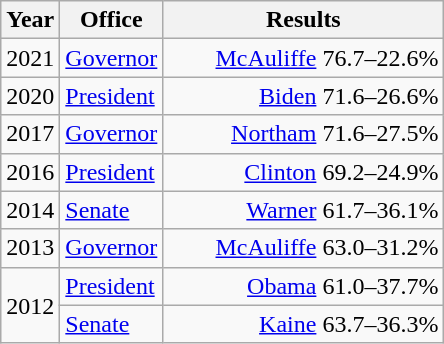<table class=wikitable>
<tr>
<th width="30">Year</th>
<th width="60">Office</th>
<th width="180">Results</th>
</tr>
<tr>
<td>2021</td>
<td><a href='#'>Governor</a></td>
<td align="right" ><a href='#'>McAuliffe</a> 76.7–22.6%</td>
</tr>
<tr>
<td>2020</td>
<td><a href='#'>President</a></td>
<td align="right" ><a href='#'>Biden</a> 71.6–26.6%</td>
</tr>
<tr>
<td>2017</td>
<td><a href='#'>Governor</a></td>
<td align="right" ><a href='#'>Northam</a> 71.6–27.5%</td>
</tr>
<tr>
<td>2016</td>
<td><a href='#'>President</a></td>
<td align="right" ><a href='#'>Clinton</a> 69.2–24.9%</td>
</tr>
<tr>
<td>2014</td>
<td><a href='#'>Senate</a></td>
<td align="right" ><a href='#'>Warner</a> 61.7–36.1%</td>
</tr>
<tr>
<td>2013</td>
<td><a href='#'>Governor</a></td>
<td align="right" ><a href='#'>McAuliffe</a> 63.0–31.2%</td>
</tr>
<tr>
<td rowspan="2">2012</td>
<td><a href='#'>President</a></td>
<td align="right" ><a href='#'>Obama</a> 61.0–37.7%</td>
</tr>
<tr>
<td><a href='#'>Senate</a></td>
<td align="right" ><a href='#'>Kaine</a> 63.7–36.3%</td>
</tr>
</table>
